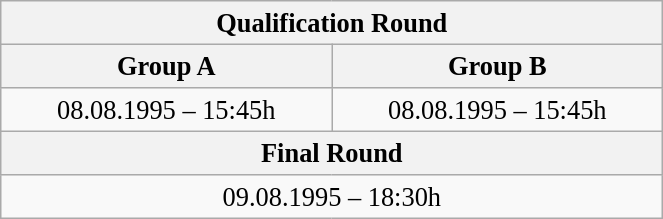<table class="wikitable" style=" text-align:center; font-size:110%;" width="35%">
<tr>
<th colspan="2">Qualification Round</th>
</tr>
<tr>
<th>Group A</th>
<th>Group B</th>
</tr>
<tr>
<td>08.08.1995 – 15:45h</td>
<td>08.08.1995 – 15:45h</td>
</tr>
<tr>
<th colspan="2">Final Round</th>
</tr>
<tr>
<td colspan="2">09.08.1995 – 18:30h</td>
</tr>
</table>
